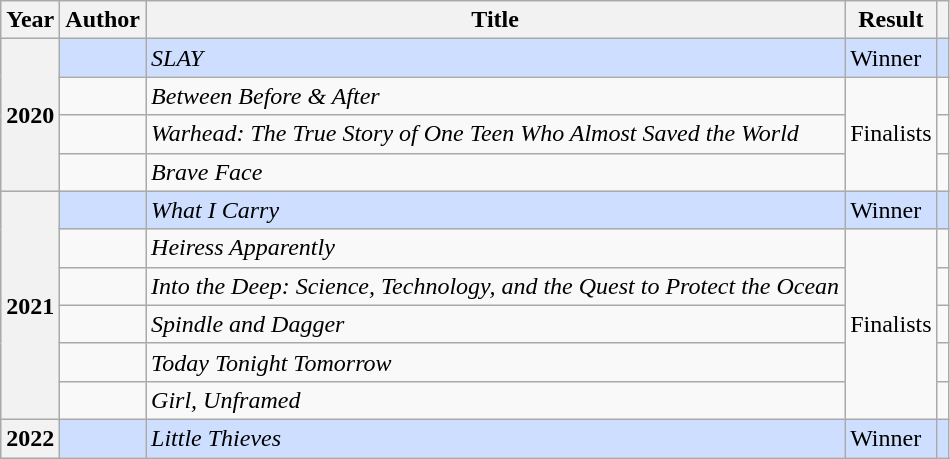<table class="wikitable sortable mw-collapsible">
<tr>
<th>Year</th>
<th>Author</th>
<th>Title</th>
<th>Result</th>
<th></th>
</tr>
<tr style="background:#cddeff">
<th rowspan="4">2020</th>
<td></td>
<td><em>SLAY</em></td>
<td>Winner</td>
<td></td>
</tr>
<tr>
<td></td>
<td><em>Between Before & After</em></td>
<td rowspan="3">Finalists</td>
<td></td>
</tr>
<tr>
<td></td>
<td><em>Warhead: The True Story of One Teen Who Almost Saved the World</em></td>
<td></td>
</tr>
<tr>
<td></td>
<td><em>Brave Face</em></td>
<td></td>
</tr>
<tr style="background:#cddeff">
<th rowspan="6">2021</th>
<td></td>
<td><em>What I Carry</em></td>
<td>Winner</td>
<td></td>
</tr>
<tr>
<td></td>
<td><em>Heiress Apparently</em></td>
<td rowspan="5">Finalists</td>
<td></td>
</tr>
<tr>
<td></td>
<td><em>Into the Deep: Science, Technology, and the Quest to Protect the Ocean</em></td>
<td></td>
</tr>
<tr>
<td></td>
<td><em>Spindle and Dagger</em></td>
<td></td>
</tr>
<tr>
<td></td>
<td><em>Today Tonight Tomorrow</em></td>
<td></td>
</tr>
<tr>
<td></td>
<td><em>Girl, Unframed</em></td>
<td></td>
</tr>
<tr style="background:#cddeff">
<th>2022</th>
<td></td>
<td><em>Little Thieves</em></td>
<td>Winner</td>
<td></td>
</tr>
</table>
